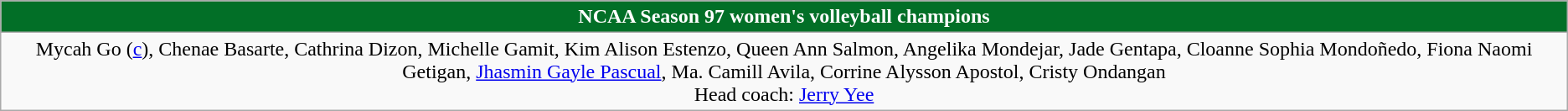<table class="wikitable mw-collapsible mw-collapsed">
<tr>
<th style="text-align:center; background:#026f27; color:#ffffff">NCAA Season 97 women's volleyball champions</th>
</tr>
<tr>
<td style="text-align:center;">Mycah Go (<a href='#'>c</a>), Chenae Basarte, Cathrina Dizon, Michelle Gamit, Kim Alison Estenzo, Queen Ann Salmon, Angelika Mondejar, Jade Gentapa, Cloanne Sophia Mondoñedo, Fiona Naomi Getigan, <a href='#'>Jhasmin Gayle Pascual</a>, Ma. Camill Avila, Corrine Alysson Apostol, Cristy Ondangan<br> Head coach: <a href='#'>Jerry Yee</a></td>
</tr>
</table>
